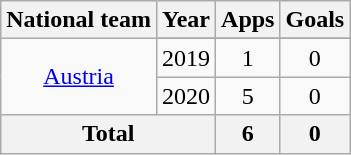<table class=wikitable style=text-align:center>
<tr>
<th>National team</th>
<th>Year</th>
<th>Apps</th>
<th>Goals</th>
</tr>
<tr>
<td rowspan="3"><a href='#'>Austria</a></td>
</tr>
<tr>
<td>2019</td>
<td>1</td>
<td>0</td>
</tr>
<tr>
<td>2020</td>
<td>5</td>
<td>0</td>
</tr>
<tr>
<th colspan="2">Total</th>
<th>6</th>
<th>0</th>
</tr>
</table>
